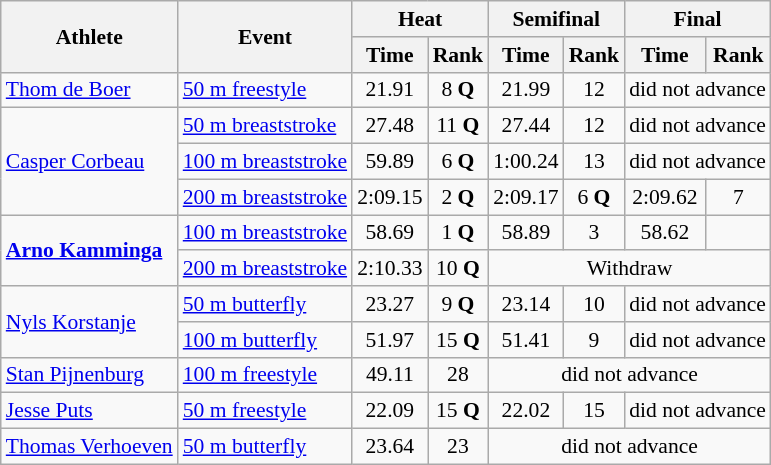<table class="wikitable" style="font-size:90%;">
<tr>
<th rowspan="2">Athlete</th>
<th rowspan="2">Event</th>
<th colspan="2">Heat</th>
<th colspan="2">Semifinal</th>
<th colspan="2">Final</th>
</tr>
<tr>
<th>Time</th>
<th>Rank</th>
<th>Time</th>
<th>Rank</th>
<th>Time</th>
<th>Rank</th>
</tr>
<tr align="center">
<td rowspan="1" align="left"><a href='#'>Thom de Boer</a></td>
<td align="left"><a href='#'>50 m freestyle</a></td>
<td>21.91</td>
<td>8 <strong>Q</strong></td>
<td>21.99</td>
<td>12</td>
<td colspan=2>did not advance</td>
</tr>
<tr align="center">
<td rowspan="3" align="left"><a href='#'>Casper Corbeau</a></td>
<td align="left"><a href='#'>50 m breaststroke</a></td>
<td>27.48</td>
<td>11 <strong>Q</strong></td>
<td>27.44</td>
<td>12</td>
<td colspan=2>did not advance</td>
</tr>
<tr align="center">
<td align="left"><a href='#'>100 m breaststroke</a></td>
<td>59.89</td>
<td>6 <strong>Q</strong></td>
<td>1:00.24</td>
<td>13</td>
<td colspan=2>did not advance</td>
</tr>
<tr align="center">
<td align="left"><a href='#'>200 m breaststroke</a></td>
<td>2:09.15</td>
<td>2 <strong>Q</strong></td>
<td>2:09.17</td>
<td>6 <strong>Q</strong></td>
<td>2:09.62</td>
<td>7</td>
</tr>
<tr align="center">
<td rowspan="2" align="left"><strong><a href='#'>Arno Kamminga</a></strong></td>
<td align="left"><a href='#'>100 m breaststroke</a></td>
<td>58.69</td>
<td>1 <strong>Q</strong></td>
<td>58.89</td>
<td>3</td>
<td>58.62</td>
<td></td>
</tr>
<tr align="center">
<td align="left"><a href='#'>200 m breaststroke</a></td>
<td>2:10.33</td>
<td>10 <strong>Q</strong></td>
<td colspan=4>Withdraw</td>
</tr>
<tr align="center">
<td rowspan="2" align="left"><a href='#'>Nyls Korstanje</a></td>
<td align="left"><a href='#'>50 m butterfly</a></td>
<td>23.27</td>
<td>9 <strong>Q</strong></td>
<td>23.14</td>
<td>10</td>
<td colspan=2>did not advance</td>
</tr>
<tr align="center">
<td align="left"><a href='#'>100 m butterfly</a></td>
<td>51.97</td>
<td>15 <strong>Q</strong></td>
<td>51.41</td>
<td>9</td>
<td colspan=2>did not advance</td>
</tr>
<tr align="center">
<td rowspan="1" align="left"><a href='#'>Stan Pijnenburg</a></td>
<td align="left"><a href='#'>100 m freestyle</a></td>
<td>49.11</td>
<td>28</td>
<td colspan=4>did not advance</td>
</tr>
<tr align="center">
<td rowspan="1" align="left"><a href='#'>Jesse Puts</a></td>
<td align="left"><a href='#'>50 m freestyle</a></td>
<td>22.09</td>
<td>15 <strong>Q</strong></td>
<td>22.02</td>
<td>15</td>
<td colspan=2>did not advance</td>
</tr>
<tr align="center">
<td rowspan="1" align="left"><a href='#'>Thomas Verhoeven</a></td>
<td align="left"><a href='#'>50 m butterfly</a></td>
<td>23.64</td>
<td>23</td>
<td colspan=4>did not advance</td>
</tr>
</table>
